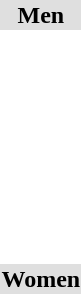<table>
<tr bgcolor="DFDFDF">
<td colspan="4" align="center"><strong>Men</strong></td>
</tr>
<tr>
<td><br></td>
<td></td>
<td></td>
<td></td>
</tr>
<tr>
<td><br></td>
<td></td>
<td></td>
<td></td>
</tr>
<tr>
<td><br></td>
<td></td>
<td></td>
<td></td>
</tr>
<tr>
<td><br></td>
<td></td>
<td><br></td>
<td></td>
</tr>
<tr>
<td><br></td>
<td></td>
<td><br></td>
<td></td>
</tr>
<tr>
<td><br></td>
<td></td>
<td><br></td>
<td></td>
</tr>
<tr>
<td><br></td>
<td></td>
<td></td>
<td></td>
</tr>
<tr bgcolor="DFDFDF">
<td colspan="4" align="center"><strong>Women</strong></td>
</tr>
<tr>
<td scope=row style="text-align:left"><br></td>
<td></td>
<td></td>
<td></td>
</tr>
<tr>
<td><br></td>
<td></td>
<td></td>
<td></td>
</tr>
<tr>
<td><br></td>
<td></td>
<td></td>
<td></td>
</tr>
<tr>
<td><br></td>
<td></td>
<td></td>
<td></td>
</tr>
<tr>
<td><br></td>
<td></td>
<td></td>
<td></td>
</tr>
</table>
